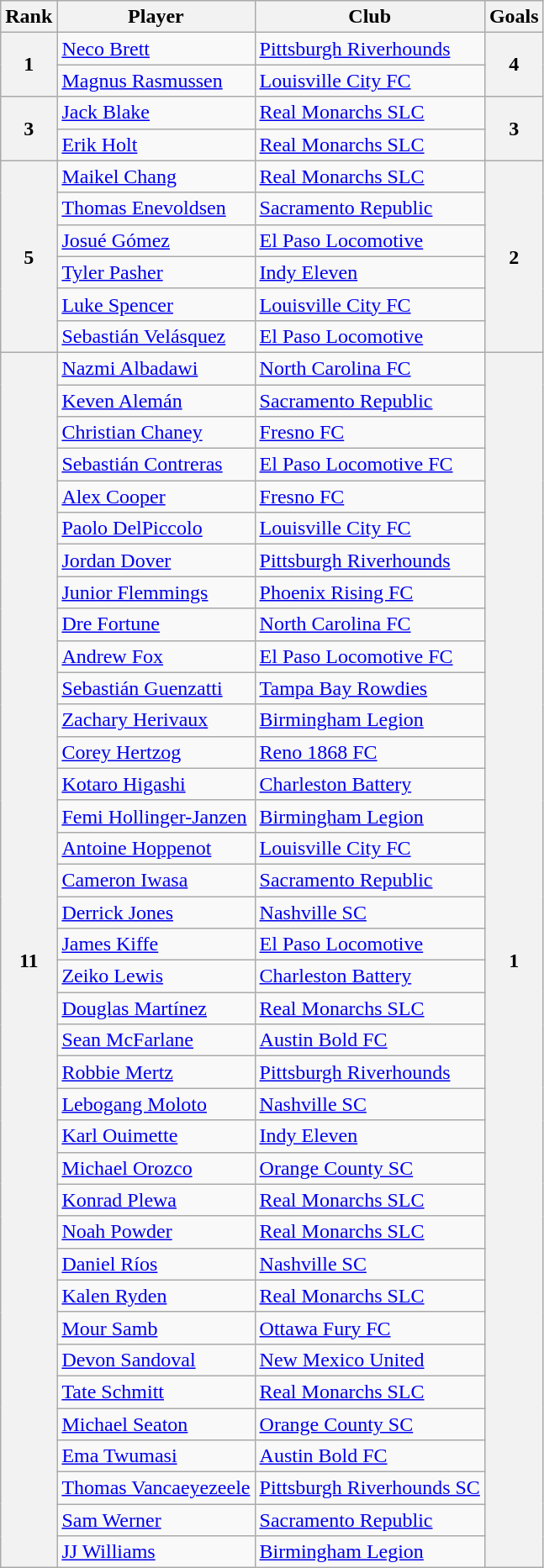<table class="wikitable" style="text-align:left">
<tr>
<th>Rank</th>
<th>Player</th>
<th>Club</th>
<th>Goals</th>
</tr>
<tr>
<th rowspan=2>1</th>
<td> <a href='#'>Neco Brett</a></td>
<td><a href='#'>Pittsburgh Riverhounds</a></td>
<th rowspan=2>4</th>
</tr>
<tr>
<td> <a href='#'>Magnus Rasmussen</a></td>
<td><a href='#'>Louisville City FC</a></td>
</tr>
<tr>
<th rowspan=2>3</th>
<td> <a href='#'>Jack Blake</a></td>
<td><a href='#'>Real Monarchs SLC</a></td>
<th rowspan=2>3</th>
</tr>
<tr>
<td> <a href='#'>Erik Holt</a></td>
<td><a href='#'>Real Monarchs SLC</a></td>
</tr>
<tr>
<th rowspan=6>5</th>
<td> <a href='#'>Maikel Chang</a></td>
<td><a href='#'>Real Monarchs SLC</a></td>
<th rowspan=6>2</th>
</tr>
<tr>
<td> <a href='#'>Thomas Enevoldsen</a></td>
<td><a href='#'>Sacramento Republic</a></td>
</tr>
<tr>
<td> <a href='#'>Josué Gómez</a></td>
<td><a href='#'>El Paso Locomotive</a></td>
</tr>
<tr>
<td> <a href='#'>Tyler Pasher</a></td>
<td><a href='#'>Indy Eleven</a></td>
</tr>
<tr>
<td> <a href='#'>Luke Spencer</a></td>
<td><a href='#'>Louisville City FC</a></td>
</tr>
<tr>
<td> <a href='#'>Sebastián Velásquez</a></td>
<td><a href='#'>El Paso Locomotive</a></td>
</tr>
<tr>
<th rowspan=38>11</th>
<td> <a href='#'>Nazmi Albadawi</a></td>
<td><a href='#'>North Carolina FC</a></td>
<th rowspan=38>1</th>
</tr>
<tr>
<td> <a href='#'>Keven Alemán</a></td>
<td><a href='#'>Sacramento Republic</a></td>
</tr>
<tr>
<td> <a href='#'>Christian Chaney</a></td>
<td><a href='#'>Fresno FC</a></td>
</tr>
<tr>
<td> <a href='#'>Sebastián Contreras</a></td>
<td><a href='#'>El Paso Locomotive FC</a></td>
</tr>
<tr>
<td> <a href='#'>Alex Cooper</a></td>
<td><a href='#'>Fresno FC</a></td>
</tr>
<tr>
<td> <a href='#'>Paolo DelPiccolo</a></td>
<td><a href='#'>Louisville City FC</a></td>
</tr>
<tr>
<td> <a href='#'>Jordan Dover</a></td>
<td><a href='#'>Pittsburgh Riverhounds</a></td>
</tr>
<tr>
<td> <a href='#'>Junior Flemmings</a></td>
<td><a href='#'>Phoenix Rising FC</a></td>
</tr>
<tr>
<td> <a href='#'>Dre Fortune</a></td>
<td><a href='#'>North Carolina FC</a></td>
</tr>
<tr>
<td> <a href='#'>Andrew Fox</a></td>
<td><a href='#'>El Paso Locomotive FC</a></td>
</tr>
<tr>
<td> <a href='#'>Sebastián Guenzatti</a></td>
<td><a href='#'>Tampa Bay Rowdies</a></td>
</tr>
<tr>
<td> <a href='#'>Zachary Herivaux</a></td>
<td><a href='#'>Birmingham Legion</a></td>
</tr>
<tr>
<td> <a href='#'>Corey Hertzog</a></td>
<td><a href='#'>Reno 1868 FC</a></td>
</tr>
<tr>
<td> <a href='#'>Kotaro Higashi</a></td>
<td><a href='#'>Charleston Battery</a></td>
</tr>
<tr>
<td> <a href='#'>Femi Hollinger-Janzen</a></td>
<td><a href='#'>Birmingham Legion</a></td>
</tr>
<tr>
<td> <a href='#'>Antoine Hoppenot</a></td>
<td><a href='#'>Louisville City FC</a></td>
</tr>
<tr>
<td> <a href='#'>Cameron Iwasa</a></td>
<td><a href='#'>Sacramento Republic</a></td>
</tr>
<tr>
<td> <a href='#'>Derrick Jones</a></td>
<td><a href='#'>Nashville SC</a></td>
</tr>
<tr>
<td> <a href='#'>James Kiffe</a></td>
<td><a href='#'>El Paso Locomotive</a></td>
</tr>
<tr>
<td> <a href='#'>Zeiko Lewis</a></td>
<td><a href='#'>Charleston Battery</a></td>
</tr>
<tr>
<td> <a href='#'>Douglas Martínez</a></td>
<td><a href='#'>Real Monarchs SLC</a></td>
</tr>
<tr>
<td> <a href='#'>Sean McFarlane</a></td>
<td><a href='#'>Austin Bold FC</a></td>
</tr>
<tr>
<td> <a href='#'>Robbie Mertz</a></td>
<td><a href='#'>Pittsburgh Riverhounds</a></td>
</tr>
<tr>
<td> <a href='#'>Lebogang Moloto</a></td>
<td><a href='#'>Nashville SC</a></td>
</tr>
<tr>
<td> <a href='#'>Karl Ouimette</a></td>
<td><a href='#'>Indy Eleven</a></td>
</tr>
<tr>
<td> <a href='#'>Michael Orozco</a></td>
<td><a href='#'>Orange County SC</a></td>
</tr>
<tr>
<td> <a href='#'>Konrad Plewa</a></td>
<td><a href='#'>Real Monarchs SLC</a></td>
</tr>
<tr>
<td> <a href='#'>Noah Powder</a></td>
<td><a href='#'>Real Monarchs SLC</a></td>
</tr>
<tr>
<td> <a href='#'>Daniel Ríos</a></td>
<td><a href='#'>Nashville SC</a></td>
</tr>
<tr>
<td> <a href='#'>Kalen Ryden</a></td>
<td><a href='#'>Real Monarchs SLC</a></td>
</tr>
<tr>
<td> <a href='#'>Mour Samb</a></td>
<td><a href='#'>Ottawa Fury FC</a></td>
</tr>
<tr>
<td> <a href='#'>Devon Sandoval</a></td>
<td><a href='#'>New Mexico United</a></td>
</tr>
<tr>
<td> <a href='#'>Tate Schmitt</a></td>
<td><a href='#'>Real Monarchs SLC</a></td>
</tr>
<tr>
<td> <a href='#'>Michael Seaton</a></td>
<td><a href='#'>Orange County SC</a></td>
</tr>
<tr>
<td> <a href='#'>Ema Twumasi</a></td>
<td><a href='#'>Austin Bold FC</a></td>
</tr>
<tr>
<td> <a href='#'>Thomas Vancaeyezeele</a></td>
<td><a href='#'>Pittsburgh Riverhounds SC</a></td>
</tr>
<tr>
<td> <a href='#'>Sam Werner</a></td>
<td><a href='#'>Sacramento Republic</a></td>
</tr>
<tr>
<td> <a href='#'>JJ Williams</a></td>
<td><a href='#'>Birmingham Legion</a></td>
</tr>
</table>
